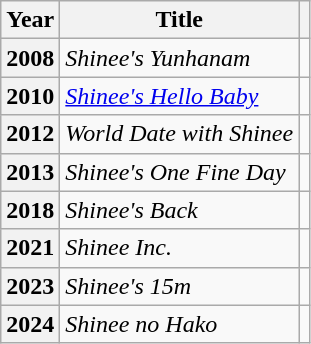<table class="wikitable sortable plainrowheaders">
<tr>
<th scope="col">Year</th>
<th scope="col">Title</th>
<th scope="col" class="unsortable"></th>
</tr>
<tr>
<th scope="row">2008</th>
<td><em>Shinee's Yunhanam</em></td>
<td style="text-align:center"></td>
</tr>
<tr>
<th scope="row">2010</th>
<td><em><a href='#'>Shinee's Hello Baby</a></em></td>
<td style="text-align:center"></td>
</tr>
<tr>
<th scope="row">2012</th>
<td><em>World Date with Shinee</em> </td>
<td style="text-align:center"></td>
</tr>
<tr>
<th scope="row">2013</th>
<td><em>Shinee's One Fine Day</em></td>
<td style="text-align:center"></td>
</tr>
<tr>
<th scope="row">2018</th>
<td><em>Shinee's Back</em></td>
<td style="text-align:center"></td>
</tr>
<tr>
<th scope="row">2021</th>
<td><em>Shinee Inc.</em></td>
<td style="text-align:center"></td>
</tr>
<tr>
<th scope="row">2023</th>
<td><em>Shinee's 15m</em></td>
<td style="text-align:center"></td>
</tr>
<tr>
<th scope="row">2024</th>
<td><em>Shinee no Hako</em></td>
<td style="text-align:center"></td>
</tr>
</table>
